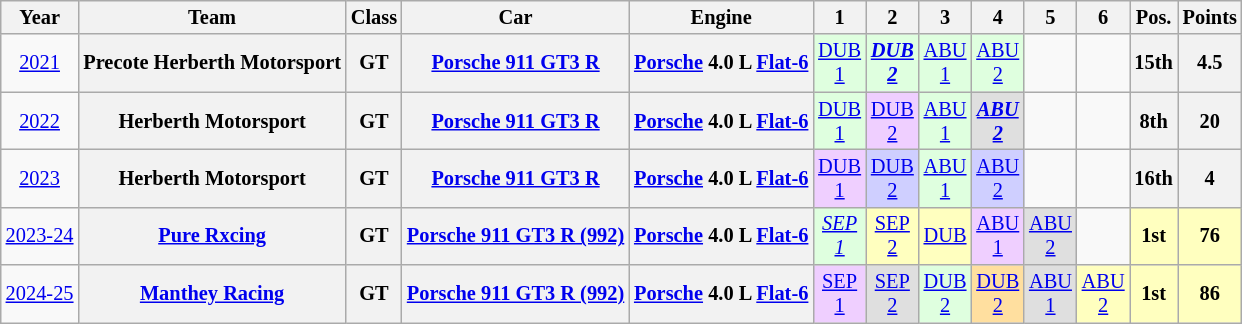<table class="wikitable" style="text-align:center; font-size:85%">
<tr>
<th>Year</th>
<th>Team</th>
<th>Class</th>
<th>Car</th>
<th>Engine</th>
<th>1</th>
<th>2</th>
<th>3</th>
<th>4</th>
<th>5</th>
<th>6</th>
<th>Pos.</th>
<th>Points</th>
</tr>
<tr>
<td><a href='#'>2021</a></td>
<th>Precote Herberth Motorsport</th>
<th>GT</th>
<th><a href='#'>Porsche 911 GT3 R</a></th>
<th><a href='#'>Porsche</a> 4.0 L <a href='#'>Flat-6</a></th>
<td style="background:#DFFFDF;"><a href='#'>DUB<br>1</a><br></td>
<td style="background:#DFFFDF;"><strong><em><a href='#'>DUB<br>2</a></em></strong><br></td>
<td style="background:#DFFFDF;"><a href='#'>ABU<br>1</a><br></td>
<td style="background:#DFFFDF;"><a href='#'>ABU<br>2</a><br></td>
<td></td>
<td></td>
<th>15th</th>
<th>4.5</th>
</tr>
<tr>
<td><a href='#'>2022</a></td>
<th>Herberth Motorsport</th>
<th>GT</th>
<th><a href='#'>Porsche 911 GT3 R</a></th>
<th><a href='#'>Porsche</a> 4.0 L <a href='#'>Flat-6</a></th>
<td style="background:#DFFFDF;"><a href='#'>DUB<br>1</a><br></td>
<td style="background:#EFCFFF;"><a href='#'>DUB<br>2</a><br></td>
<td style="background:#DFFFDF;"><a href='#'>ABU<br>1</a><br></td>
<td style="background:#DFDFDF;"><strong><em><a href='#'>ABU<br>2</a></em></strong><br></td>
<td></td>
<td></td>
<th>8th</th>
<th>20</th>
</tr>
<tr>
<td><a href='#'>2023</a></td>
<th>Herberth Motorsport</th>
<th>GT</th>
<th><a href='#'>Porsche 911 GT3 R</a></th>
<th><a href='#'>Porsche</a> 4.0 L <a href='#'>Flat-6</a></th>
<td style="background:#EFCFFF;"><a href='#'>DUB<br>1</a><br></td>
<td style="background:#CFCFFF;"><a href='#'>DUB<br>2</a><br></td>
<td style="background:#DFFFDF;"><a href='#'>ABU<br>1</a><br></td>
<td style="background:#CFCFFF;"><a href='#'>ABU<br>2</a><br></td>
<td></td>
<td></td>
<th>16th</th>
<th>4</th>
</tr>
<tr>
<td><a href='#'>2023-24</a></td>
<th><a href='#'>Pure Rxcing</a></th>
<th>GT</th>
<th><a href='#'>Porsche 911 GT3 R (992)</a></th>
<th><a href='#'>Porsche</a> 4.0 L <a href='#'>Flat-6</a></th>
<td style="background:#DFFFDF;"><em><a href='#'>SEP<br>1</a></em><br></td>
<td style="background:#FFFFBF;"><a href='#'>SEP<br>2</a><br></td>
<td style="background:#FFFFBF;"><a href='#'>DUB</a><br></td>
<td style="background:#EFCFFF;"><a href='#'>ABU<br>1</a><br></td>
<td style="background:#DFDFDF;"><a href='#'>ABU<br>2</a><br></td>
<td></td>
<th style="background:#FFFFBF;">1st</th>
<th style="background:#FFFFBF;">76</th>
</tr>
<tr>
<td><a href='#'>2024-25</a></td>
<th><a href='#'>Manthey Racing</a></th>
<th>GT</th>
<th><a href='#'>Porsche 911 GT3 R (992)</a></th>
<th><a href='#'>Porsche</a> 4.0 L <a href='#'>Flat-6</a></th>
<td style="background:#EFCFFF;"><a href='#'>SEP<br>1</a><br></td>
<td style="background:#DFDFDF;"><a href='#'>SEP<br>2</a><br></td>
<td style="background:#DFFFDF;"><a href='#'>DUB<br>2</a><br></td>
<td style="background:#FFDF9F;"><a href='#'>DUB<br>2</a><br></td>
<td style="background:#DFDFDF;"><a href='#'>ABU<br>1</a><br></td>
<td style="background:#FFFFBF;"><a href='#'>ABU<br>2</a><br></td>
<th style="background:#FFFFBF;">1st</th>
<th style="background:#FFFFBF;">86</th>
</tr>
</table>
